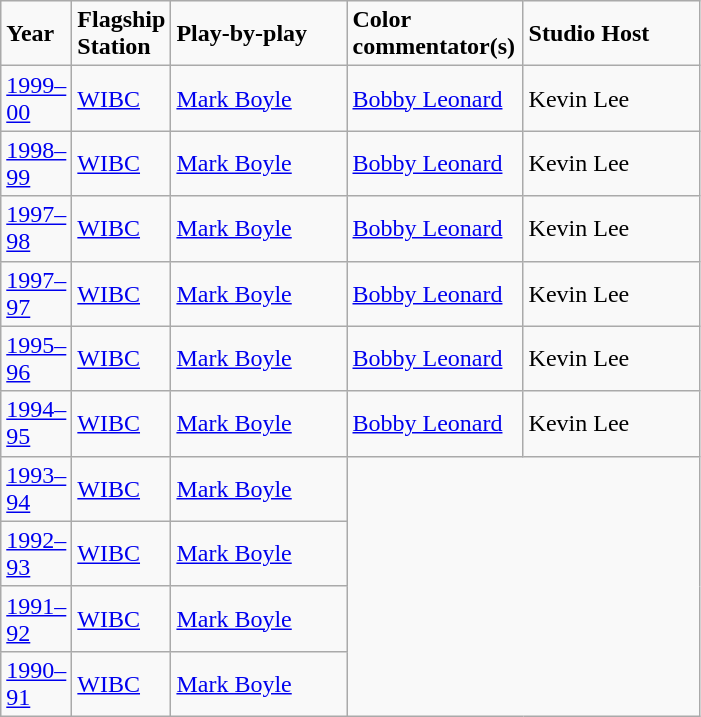<table class="wikitable">
<tr>
<td width="40"><strong>Year</strong></td>
<td width="40"><strong>Flagship Station</strong></td>
<td width="110"><strong>Play-by-play</strong></td>
<td width="110"><strong>Color commentator(s)</strong></td>
<td width="110"><strong>Studio Host</strong></td>
</tr>
<tr>
<td><a href='#'>1999–00</a></td>
<td><a href='#'>WIBC</a></td>
<td><a href='#'>Mark Boyle</a></td>
<td><a href='#'>Bobby Leonard</a></td>
<td>Kevin Lee</td>
</tr>
<tr>
<td><a href='#'>1998–99</a></td>
<td><a href='#'>WIBC</a></td>
<td><a href='#'>Mark Boyle</a></td>
<td><a href='#'>Bobby Leonard</a></td>
<td>Kevin Lee</td>
</tr>
<tr>
<td><a href='#'>1997–98</a></td>
<td><a href='#'>WIBC</a></td>
<td><a href='#'>Mark Boyle</a></td>
<td><a href='#'>Bobby Leonard</a></td>
<td>Kevin Lee</td>
</tr>
<tr>
<td><a href='#'>1997–97</a></td>
<td><a href='#'>WIBC</a></td>
<td><a href='#'>Mark Boyle</a></td>
<td><a href='#'>Bobby Leonard</a></td>
<td>Kevin Lee</td>
</tr>
<tr>
<td><a href='#'>1995–96</a></td>
<td><a href='#'>WIBC</a></td>
<td><a href='#'>Mark Boyle</a></td>
<td><a href='#'>Bobby Leonard</a></td>
<td>Kevin Lee</td>
</tr>
<tr>
<td><a href='#'>1994–95</a></td>
<td><a href='#'>WIBC</a></td>
<td><a href='#'>Mark Boyle</a></td>
<td><a href='#'>Bobby Leonard</a></td>
<td>Kevin Lee</td>
</tr>
<tr>
<td><a href='#'>1993–94</a></td>
<td><a href='#'>WIBC</a></td>
<td><a href='#'>Mark Boyle</a></td>
</tr>
<tr>
<td><a href='#'>1992–93</a></td>
<td><a href='#'>WIBC</a></td>
<td><a href='#'>Mark Boyle</a></td>
</tr>
<tr>
<td><a href='#'>1991–92</a></td>
<td><a href='#'>WIBC</a></td>
<td><a href='#'>Mark Boyle</a></td>
</tr>
<tr>
<td><a href='#'>1990–91</a></td>
<td><a href='#'>WIBC</a></td>
<td><a href='#'>Mark Boyle</a></td>
</tr>
</table>
